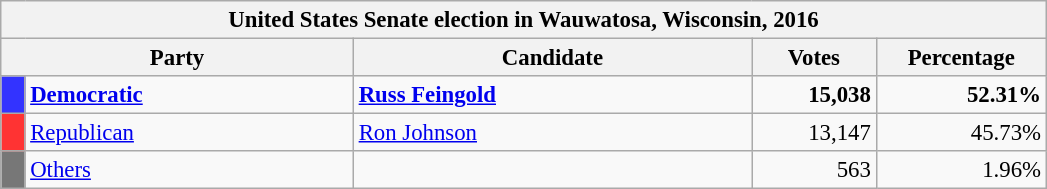<table class="wikitable" style="font-size:95%;">
<tr>
<th colspan="7">United States Senate election in Wauwatosa, Wisconsin, 2016</th>
</tr>
<tr>
<th colspan="2" style="width: 15em">Party</th>
<th style="width: 17em">Candidate</th>
<th style="width: 5em">Votes</th>
<th style="width: 7em">Percentage</th>
</tr>
<tr>
<th style="background:#33f; width:3px;"></th>
<td style="width: 130px"><strong><a href='#'>Democratic</a></strong></td>
<td><strong><a href='#'>Russ Feingold</a></strong></td>
<td style="text-align:right;"><strong>15,038</strong></td>
<td style="text-align:right;"><strong>52.31%</strong></td>
</tr>
<tr>
<th style="background:#f33; width:3px;"></th>
<td style="width: 130px"><a href='#'>Republican</a></td>
<td><a href='#'>Ron Johnson</a></td>
<td style="text-align:right;">13,147</td>
<td style="text-align:right;">45.73%</td>
</tr>
<tr>
<th style="background:#777; width:3px;"></th>
<td style="width: 130px"><a href='#'>Others</a></td>
<td></td>
<td style="text-align:right;">563</td>
<td style="text-align:right;">1.96%</td>
</tr>
</table>
